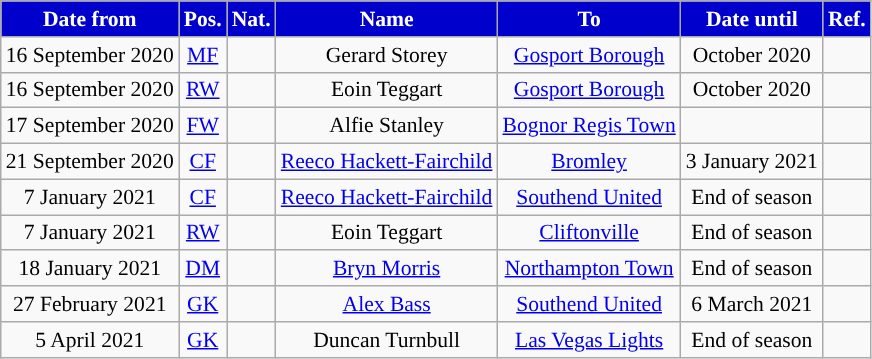<table class="wikitable"  style="text-align:center; font-size:90%; ">
<tr>
<th style="background:mediumblue;color:white;">Date from</th>
<th style="background:mediumblue;color:white;">Pos.</th>
<th style="background:mediumblue;color:white;">Nat.</th>
<th style="background:mediumblue;color:white;">Name</th>
<th style="background:mediumblue;color:white;">To</th>
<th style="background:mediumblue;color:white;">Date until</th>
<th style="background:mediumblue;color:white;">Ref.</th>
</tr>
<tr>
<td>16 September 2020</td>
<td><a href='#'>MF</a></td>
<td></td>
<td>Gerard Storey</td>
<td> <a href='#'>Gosport Borough</a></td>
<td>October 2020</td>
<td></td>
</tr>
<tr>
<td>16 September 2020</td>
<td><a href='#'>RW</a></td>
<td></td>
<td>Eoin Teggart</td>
<td> <a href='#'>Gosport Borough</a></td>
<td>October 2020</td>
<td></td>
</tr>
<tr>
<td>17 September 2020</td>
<td><a href='#'>FW</a></td>
<td></td>
<td>Alfie Stanley</td>
<td> <a href='#'>Bognor Regis Town</a></td>
<td></td>
<td></td>
</tr>
<tr>
<td>21 September 2020</td>
<td><a href='#'>CF</a></td>
<td></td>
<td><a href='#'>Reeco Hackett-Fairchild</a></td>
<td> <a href='#'>Bromley</a></td>
<td>3 January 2021</td>
<td></td>
</tr>
<tr>
<td>7 January 2021</td>
<td><a href='#'>CF</a></td>
<td></td>
<td><a href='#'>Reeco Hackett-Fairchild</a></td>
<td> <a href='#'>Southend United</a></td>
<td>End of season</td>
<td></td>
</tr>
<tr>
<td>7 January 2021</td>
<td><a href='#'>RW</a></td>
<td></td>
<td>Eoin Teggart</td>
<td> <a href='#'>Cliftonville</a></td>
<td>End of season</td>
<td></td>
</tr>
<tr>
<td>18 January 2021</td>
<td><a href='#'>DM</a></td>
<td></td>
<td><a href='#'>Bryn Morris</a></td>
<td> <a href='#'>Northampton Town</a></td>
<td>End of season</td>
<td></td>
</tr>
<tr>
<td>27 February 2021</td>
<td><a href='#'>GK</a></td>
<td></td>
<td><a href='#'>Alex Bass</a></td>
<td> <a href='#'>Southend United</a></td>
<td>6 March 2021</td>
<td></td>
</tr>
<tr>
<td>5 April 2021</td>
<td><a href='#'>GK</a></td>
<td></td>
<td>Duncan Turnbull</td>
<td> <a href='#'>Las Vegas Lights</a></td>
<td>End of season</td>
<td></td>
</tr>
</table>
